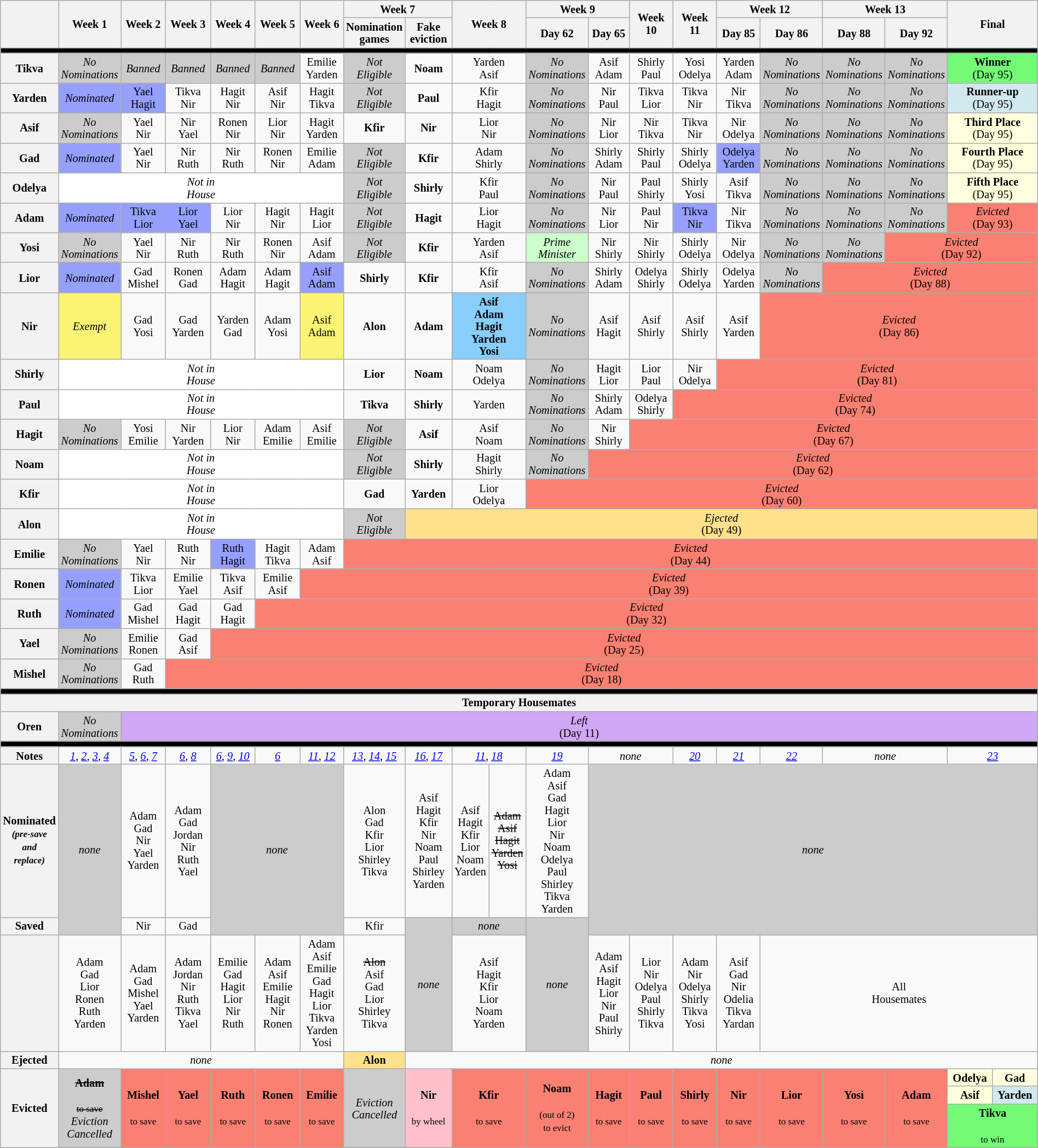<table class="wikitable" style="text-align:center; width:100%; font-size:85%; line-height:15px">
<tr>
<th rowspan="2" style="width: 1%;"></th>
<th rowspan="2" style="width: 5%;">Week 1</th>
<th rowspan="2" style="width: 5%;">Week 2</th>
<th rowspan="2" style="width: 5%;">Week 3</th>
<th rowspan="2" style="width: 5%;">Week 4</th>
<th rowspan="2" style="width: 5%;">Week 5</th>
<th rowspan="2" style="width: 5%;">Week 6</th>
<th colspan="2" style="width: 10%;">Week 7</th>
<th colspan="2" rowspan="2" style="width: 5%;">Week 8</th>
<th colspan="2" style="width: 5%;">Week 9</th>
<th rowspan="2" style="width: 5%;">Week 10</th>
<th rowspan="2" style="width: 5%;">Week 11</th>
<th colspan="2" style="width: 10%;">Week 12</th>
<th colspan="2" style="width: 10%;">Week 13</th>
<th colspan="2" rowspan="2" style="width: 10%;">Final</th>
</tr>
<tr>
<th style="width: 5%;">Nomination<br>games</th>
<th style="width: 5%;">Fake<br>eviction</th>
<th style="width: 5%;">Day 62</th>
<th style="width: 5%;">Day 65</th>
<th style="width: 5%;">Day 85</th>
<th style="width: 5%;">Day 86</th>
<th style="width: 5%;">Day 88</th>
<th style="width: 5%;">Day 92</th>
</tr>
<tr>
<th colspan="21" style="background: black;"></th>
</tr>
<tr>
<th>Tikva</th>
<td style="background:#ccc;"><em>No<br>Nominations</em></td>
<td style="background:#ccc;"><em>Banned</em></td>
<td style="background:#ccc;"><em>Banned</em></td>
<td style="background:#ccc;"><em>Banned</em></td>
<td style="background:#ccc;"><em>Banned</em></td>
<td>Emilie<br>Yarden</td>
<td style="background:#ccc;"><em>Not<br>Eligible</em></td>
<td><strong>Noam</strong></td>
<td colspan="2">Yarden<br>Asif</td>
<td style="background:#ccc;"><em>No<br>Nominations</em></td>
<td>Asif<br>Adam</td>
<td>Shirly<br>Paul</td>
<td>Yosi<br>Odelya</td>
<td>Yarden<br>Adam</td>
<td style="background:#ccc;"><em>No<br>Nominations</em></td>
<td style="background:#ccc;"><em>No<br>Nominations</em></td>
<td style="background:#ccc;"><em>No<br>Nominations</em></td>
<td colspan="2" style="background:#73FB76;"><strong>Winner</strong><br>(Day 95)</td>
</tr>
<tr>
<th>Yarden</th>
<td style="background:#959FFD;"><em>Nominated</em></td>
<td style="background:#959FFD;">Yael<br>Hagit</td>
<td>Tikva<br>Nir</td>
<td>Hagit<br>Nir</td>
<td>Asif<br>Nir</td>
<td>Hagit<br>Tikva</td>
<td style="background:#ccc;"><em>Not<br>Eligible</em></td>
<td><strong>Paul</strong></td>
<td colspan="2">Kfir<br>Hagit</td>
<td style="background:#ccc;"><em>No<br>Nominations</em></td>
<td>Nir<br>Paul</td>
<td>Tikva<br>Lior</td>
<td>Tikva<br>Nir</td>
<td>Nir<br>Tikva</td>
<td style="background:#ccc;"><em>No<br>Nominations</em></td>
<td style="background:#ccc;"><em>No<br>Nominations</em></td>
<td style="background:#ccc;"><em>No<br>Nominations</em></td>
<td colspan="2" style="background:#D1E8EF;"><strong>Runner-up</strong><br>(Day 95)</td>
</tr>
<tr>
<th>Asif</th>
<td style="background:#ccc;"><em>No<br>Nominations</em></td>
<td>Yael<br>Nir</td>
<td>Nir<br>Yael</td>
<td>Ronen<br>Nir</td>
<td>Lior<br>Nir</td>
<td>Hagit<br>Yarden</td>
<td><strong>Kfir</strong></td>
<td><strong>Nir</strong></td>
<td colspan="2">Lior<br>Nir</td>
<td style="background:#ccc;"><em>No<br>Nominations</em></td>
<td>Nir<br>Lior</td>
<td>Nir<br>Tikva</td>
<td>Tikva<br>Nir</td>
<td>Nir<br>Odelya</td>
<td style="background:#ccc;"><em>No<br>Nominations</em></td>
<td style="background:#ccc;"><em>No<br>Nominations</em></td>
<td style="background:#ccc;"><em>No<br>Nominations</em></td>
<td colspan="2" style="background:#FFFFDD;"><strong>Third Place</strong><br>(Day 95)</td>
</tr>
<tr>
<th>Gad</th>
<td style="background:#959FFD;"><em>Nominated</em></td>
<td>Yael<br>Nir</td>
<td>Nir<br>Ruth</td>
<td>Nir<br>Ruth</td>
<td>Ronen<br>Nir</td>
<td>Emilie<br>Adam</td>
<td style="background:#ccc;"><em>Not<br>Eligible</em></td>
<td><strong>Kfir</strong></td>
<td colspan="2">Adam<br>Shirly</td>
<td style="background:#ccc;"><em>No<br>Nominations</em></td>
<td>Shirly<br>Adam</td>
<td>Shirly<br>Paul</td>
<td>Shirly<br>Odelya</td>
<td style="background:#959FFD;">Odelya<br>Yarden</td>
<td style="background:#ccc;"><em>No<br>Nominations</em></td>
<td style="background:#ccc;"><em>No<br>Nominations</em></td>
<td style="background:#ccc;"><em>No<br>Nominations</em></td>
<td colspan="2" style="background:#FFFFDD;"><strong>Fourth Place</strong><br>(Day 95)</td>
</tr>
<tr>
<th>Odelya</th>
<td colspan="6" style="background:white;"><em>Not in<br>House</em></td>
<td style="background:#ccc;"><em>Not<br>Eligible</em></td>
<td><strong>Shirly</strong></td>
<td colspan="2">Kfir<br>Paul</td>
<td style="background:#ccc;"><em>No<br>Nominations</em></td>
<td>Nir<br>Paul</td>
<td>Paul<br>Shirly</td>
<td>Shirly<br>Yosi</td>
<td>Asif<br>Tikva</td>
<td style="background:#ccc;"><em>No<br>Nominations</em></td>
<td style="background:#ccc;"><em>No<br>Nominations</em></td>
<td style="background:#ccc;"><em>No<br>Nominations</em></td>
<td colspan="2" style="background:#FFFFDD;"><strong>Fifth Place</strong><br>(Day 95)</td>
</tr>
<tr>
<th>Adam</th>
<td style="background:#959FFD;"><em>Nominated</em></td>
<td style="background:#959FFD;">Tikva<br>Lior</td>
<td style="background:#959FFD;">Lior<br>Yael</td>
<td>Lior<br>Nir</td>
<td>Hagit<br>Nir</td>
<td>Hagit<br>Lior</td>
<td style="background:#ccc;"><em>Not<br>Eligible</em></td>
<td><strong>Hagit</strong></td>
<td colspan="2">Lior<br>Hagit</td>
<td style="background:#ccc;"><em>No<br>Nominations</em></td>
<td>Nir<br>Lior</td>
<td>Paul<br>Nir</td>
<td style="background:#959FFD;">Tikva<br>Nir</td>
<td>Nir<br>Tikva</td>
<td style="background:#ccc;"><em>No<br>Nominations</em></td>
<td style="background:#ccc;"><em>No<br>Nominations</em></td>
<td style="background:#ccc;"><em>No<br>Nominations</em></td>
<td colspan="2" style="background:salmon"><em>Evicted</em><br>(Day 93)</td>
</tr>
<tr>
<th>Yosi</th>
<td style="background:#ccc;"><em>No<br>Nominations</em></td>
<td>Yael<br>Nir</td>
<td>Nir<br>Ruth</td>
<td>Nir<br>Ruth</td>
<td>Ronen<br>Nir</td>
<td>Asif<br>Adam</td>
<td style="background:#ccc;"><em>Not<br>Eligible</em></td>
<td><strong>Kfir</strong></td>
<td colspan="2">Yarden<br>Asif</td>
<td style="background:#CFC;"><em>Prime<br>Minister</em></td>
<td>Nir<br>Shirly</td>
<td>Nir<br>Shirly</td>
<td>Shirly<br>Odelya</td>
<td>Nir<br>Odelya</td>
<td style="background:#ccc;"><em>No<br>Nominations</em></td>
<td style="background:#ccc;"><em>No<br>Nominations</em></td>
<td colspan="3" style="background:salmon"><em>Evicted</em><br>(Day 92)</td>
</tr>
<tr>
<th>Lior</th>
<td style="background:#959FFD;"><em>Nominated</em></td>
<td>Gad<br>Mishel</td>
<td>Ronen<br>Gad</td>
<td>Adam<br>Hagit</td>
<td>Adam<br>Hagit</td>
<td style="background:#959FFD;">Asif<br>Adam</td>
<td><strong>Shirly</strong></td>
<td><strong>Kfir</strong></td>
<td colspan="2">Kfir<br>Asif</td>
<td style="background:#ccc;"><em>No<br>Nominations</em></td>
<td>Shirly<br>Adam</td>
<td>Odelya<br>Shirly</td>
<td>Shirly<br>Odelya</td>
<td>Odelya<br>Yarden</td>
<td style="background:#ccc;"><em>No<br>Nominations</em></td>
<td colspan="4" style="background:salmon"><em>Evicted</em><br>(Day 88)</td>
</tr>
<tr>
<th>Nir</th>
<td style="background:#FBF373"><em>Exempt</em></td>
<td>Gad<br>Yosi</td>
<td>Gad<br>Yarden</td>
<td>Yarden<br>Gad</td>
<td>Adam<br>Yosi</td>
<td style="background:#FBF373">Asif<br>Adam</td>
<td><strong>Alon</strong></td>
<td><strong>Adam</strong></td>
<td colspan="2"style="background:#87CEFA"><strong>Asif<br>Adam<br>Hagit<br>Yarden<br>Yosi</strong></td>
<td style="background:#ccc;"><em>No<br>Nominations</em></td>
<td>Asif<br>Hagit</td>
<td>Asif<br>Shirly</td>
<td>Asif<br>Shirly</td>
<td>Asif<br>Yarden</td>
<td colspan="5" style="background:salmon"><em>Evicted</em><br>(Day 86)</td>
</tr>
<tr>
<th>Shirly</th>
<td colspan="6" style="background:white;"><em>Not in<br>House</em></td>
<td><strong>Lior</strong></td>
<td><strong>Noam</strong></td>
<td colspan="2">Noam<br>Odelya</td>
<td style="background:#ccc;"><em>No<br>Nominations</em></td>
<td>Hagit<br>Lior</td>
<td>Lior<br>Paul</td>
<td>Nir<br>Odelya</td>
<td colspan="6" style="background:salmon"><em>Evicted</em><br>(Day 81)</td>
</tr>
<tr>
<th>Paul</th>
<td colspan="6" style="background:white;"><em>Not in<br>House</em></td>
<td><strong>Tikva</strong></td>
<td><strong>Shirly</strong></td>
<td colspan="2">Yarden</td>
<td style="background:#ccc;"><em>No<br>Nominations</em></td>
<td>Shirly<br>Adam</td>
<td>Odelya<br>Shirly</td>
<td colspan="7" style="background:salmon"><em>Evicted</em><br>(Day 74)</td>
</tr>
<tr>
<th>Hagit</th>
<td style="background:#ccc;"><em>No<br>Nominations</em></td>
<td>Yosi<br>Emilie</td>
<td>Nir<br>Yarden</td>
<td>Lior<br>Nir</td>
<td>Adam<br>Emilie</td>
<td>Asif<br>Emilie</td>
<td style="background:#ccc;"><em>Not<br>Eligible</em></td>
<td><strong>Asif</strong></td>
<td colspan="2">Asif<br>Noam</td>
<td style="background:#ccc;"><em>No<br>Nominations</em></td>
<td>Nir<br>Shirly</td>
<td colspan="8" style="background:salmon"><em>Evicted</em><br>(Day 67)</td>
</tr>
<tr>
<th>Noam</th>
<td colspan="6" style="background:white;"><em>Not in<br>House</em></td>
<td style="background:#ccc;"><em>Not<br>Eligible</em></td>
<td><strong>Shirly</strong></td>
<td colspan="2">Hagit<br>Shirly</td>
<td style="background:#ccc;"><em>No<br>Nominations</em></td>
<td colspan="9" style="background:salmon"><em>Evicted</em><br>(Day 62)</td>
</tr>
<tr>
<th>Kfir</th>
<td colspan="6" style="background:white;"><em>Not in<br>House</em></td>
<td><strong>Gad</strong></td>
<td><strong>Yarden</strong></td>
<td colspan="2">Lior<br>Odelya</td>
<td colspan="10" style="background:salmon"><em>Evicted</em><br>(Day 60)</td>
</tr>
<tr>
<th>Alon</th>
<td colspan="6" style="background:white;"><em>Not in<br>House</em></td>
<td style="background:#ccc;"><em>Not<br>Eligible</em></td>
<td colspan="13" style="background:#FFE08B;"><em>Ejected</em><br>(Day 49)</td>
</tr>
<tr>
<th>Emilie</th>
<td style="background:#ccc;"><em>No<br>Nominations</em></td>
<td>Yael<br>Nir</td>
<td>Ruth<br>Nir</td>
<td style="background:#959FFD;">Ruth<br>Hagit</td>
<td>Hagit<br>Tikva</td>
<td>Adam<br>Asif</td>
<td colspan="14" style="background:salmon"><em>Evicted</em><br>(Day 44)</td>
</tr>
<tr>
<th>Ronen</th>
<td style="background:#959FFD;"><em>Nominated</em></td>
<td>Tikva<br>Lior</td>
<td>Emilie<br>Yael</td>
<td>Tikva<br>Asif</td>
<td>Emilie<br>Asif</td>
<td colspan="15" style="background:salmon"><em>Evicted</em><br>(Day 39)</td>
</tr>
<tr>
<th>Ruth</th>
<td style="background:#959FFD;"><em>Nominated</em></td>
<td>Gad<br>Mishel</td>
<td>Gad<br>Hagit</td>
<td>Gad<br>Hagit</td>
<td colspan="16" style="background:salmon"><em>Evicted</em><br>(Day 32)</td>
</tr>
<tr>
<th>Yael</th>
<td style="background:#ccc;"><em>No<br>Nominations</em></td>
<td>Emilie<br>Ronen</td>
<td>Gad<br>Asif</td>
<td colspan="17" style="background:salmon"><em>Evicted</em><br>(Day 25)</td>
</tr>
<tr>
<th>Mishel</th>
<td style="background:#ccc;"><em>No<br>Nominations</em></td>
<td>Gad<br>Ruth</td>
<td colspan="18" style="background:salmon"><em>Evicted</em><br>(Day 18)</td>
</tr>
<tr>
<th colspan="21" style="background: black;"></th>
</tr>
<tr>
<th colspan="21">Temporary Housemates</th>
</tr>
<tr>
<th>Oren</th>
<td style="background:#ccc;"><em>No<br>Nominations</em></td>
<td colspan="19" style="background:#D0A7F4"><em>Left</em><br>(Day 11)</td>
</tr>
<tr>
<th colspan="21" style="background: black;"></th>
</tr>
<tr>
<th>Notes</th>
<td><em><a href='#'>1</a>, <a href='#'>2</a>, <a href='#'>3</a>, <a href='#'>4</a></em></td>
<td><em><a href='#'>5</a>, <a href='#'>6</a>, <a href='#'>7</a></em></td>
<td><em><a href='#'>6</a>, <a href='#'>8</a></em></td>
<td><em><a href='#'>6</a>, <a href='#'>9</a>, <a href='#'>10</a></em></td>
<td><em><a href='#'>6</a></em></td>
<td><em><a href='#'>11</a>, <a href='#'>12</a></em></td>
<td><em><a href='#'>13</a>, <a href='#'>14</a>, <a href='#'>15</a></em></td>
<td><em><a href='#'>16</a>, <a href='#'>17</a></em></td>
<td colspan="2"><em><a href='#'>11</a>, <a href='#'>18</a></em></td>
<td><em><a href='#'>19</a></em></td>
<td colspan="2"><em>none</em></td>
<td><em><a href='#'>20</a></em></td>
<td><em><a href='#'>21</a></em></td>
<td><em><a href='#'>22</a></em></td>
<td colspan="2"><em>none</em></td>
<td colspan="2"><em><a href='#'>23</a></em></td>
</tr>
<tr>
<th>Nominated<br><small><em>(pre-save<br>and<br>replace)</em></small></th>
<td rowspan="2" style="background:#CCC"><em>none</em></td>
<td>Adam<br>Gad<br>Nir<br>Yael<br>Yarden</td>
<td>Adam<br>Gad<br>Jordan<br>Nir<br>Ruth<br>Yael</td>
<td colspan="3" rowspan="2" style="background:#CCC"><em>none</em></td>
<td>Alon<br>Gad<br>Kfir<br>Lior<br>Shirley<br>Tikva</td>
<td>Asif<br>Hagit<br>Kfir<br>Nir<br>Noam<br>Paul<br>Shirley<br>Yarden</td>
<td>Asif<br>Hagit<br>Kfir<br>Lior<br>Noam<br>Yarden</td>
<td><s>Adam<br>Asif<br>Hagit<br>Yarden<br>Yosi</s></td>
<td>Adam<br>Asif<br>Gad<br>Hagit<br>Lior<br>Nir<br>Noam<br>Odelya<br>Paul<br>Shirley<br>Tikva<br>Yarden</td>
<td colspan="9" rowspan="2" style="background:#CCC"><em>none</em></td>
</tr>
<tr>
<th>Saved</th>
<td>Nir</td>
<td>Gad</td>
<td>Kfir</td>
<td rowspan="2" style="background:#CCC"><em>none</em></td>
<td colspan="2" style="background:#CCC"><em>none</em></td>
<td rowspan="2" style="background:#CCC"><em>none</em></td>
</tr>
<tr>
<th></th>
<td>Adam<br>Gad<br>Lior<br>Ronen<br>Ruth<br>Yarden</td>
<td>Adam<br>Gad<br>Mishel<br>Yael<br>Yarden</td>
<td>Adam<br>Jordan<br>Nir<br>Ruth<br>Tikva<br>Yael</td>
<td>Emilie<br>Gad<br>Hagit<br>Lior<br>Nir<br>Ruth</td>
<td>Adam<br>Asif<br>Emilie<br>Hagit<br>Nir<br>Ronen</td>
<td>Adam<br>Asif<br>Emilie<br>Gad<br>Hagit<br>Lior<br>Tikva<br>Yarden<br>Yosi</td>
<td><s>Alon</s><br>Asif<br>Gad<br>Lior<br>Shirley<br>Tikva</td>
<td colspan="2">Asif<br>Hagit<br>Kfir<br>Lior<br>Noam<br>Yarden</td>
<td>Adam<br>Asif<br>Hagit<br>Lior<br>Nir<br>Paul<br>Shirly</td>
<td>Lior<br>Nir<br>Odelya<br>Paul<br>Shirly<br>Tikva</td>
<td>Adam<br>Nir<br>Odelya<br>Shirly<br>Tikva<br>Yosi</td>
<td>Asif<br>Gad<br>Nir<br>Odelia<br>Tikva<br>Yardan</td>
<td colspan="5">All<br>Housemates</td>
</tr>
<tr>
<th>Ejected</th>
<td colspan="6"><em>none</em></td>
<td style="background:#FFE08B;"><strong>Alon</strong></td>
<td colspan="13"><em>none</em></td>
</tr>
<tr>
<th rowspan="3">Evicted</th>
<td rowspan="3" style="background:#CCC"><s><strong>Adam</strong><br><small><br>to save</small></s><br><em>Eviction<br>Cancelled</em></td>
<td rowspan="3" style="background:#FA8072"><strong>Mishel</strong><br><small><br>to save</small></td>
<td rowspan="3" style="background:#FA8072"><strong>Yael</strong><br><small><br>to save</small></td>
<td rowspan="3" style="background:#FA8072"><strong>Ruth</strong><br><small><br>to save</small></td>
<td rowspan="3" style="background:#FA8072"><strong>Ronen</strong><br><small><br>to save</small></td>
<td rowspan="3" style="background:#FA8072"><strong>Emilie</strong><br><small><br>to save</small></td>
<td rowspan="3" style="background:#CCC"><em>Eviction<br>Cancelled</em></td>
<td rowspan="3" style="background:#FFC0CB"><strong>Nir</strong><br><small><br>by wheel</small></td>
<td colspan="2" rowspan="3" style="background:#FA8072"><strong>Kfir</strong><br><small><br>to save</small></td>
<td rowspan="3" style="background:#FA8072"><strong>Noam</strong><br><small><br>(out of 2)<br>to evict</small></td>
<td rowspan="3" style="background:#FA8072"><strong>Hagit</strong><br><small><br>to save</small></td>
<td rowspan="3" style="background:#FA8072"><strong>Paul</strong><br><small><br>to save</small></td>
<td rowspan="3" style="background:#FA8072"><strong>Shirly</strong><br><small><br>to save</small></td>
<td rowspan="3" style="background:#FA8072"><strong>Nir</strong><br><small><br>to save</small></td>
<td rowspan="3" style="background:#FA8072"><strong>Lior</strong><br><small><br>to save</small></td>
<td rowspan="3" style="background:#FA8072"><strong>Yosi</strong><br><small><br>to save</small></td>
<td rowspan="3" style="background:#FA8072"><strong>Adam</strong><br><small><br>to save</small></td>
<td style="background:#FFFFDD"><strong>Odelya</strong><br><small></small></td>
<td style="background:#FFFFDD"><strong>Gad</strong><br><small></small></td>
</tr>
<tr>
<td style="background:#FFFFDD"><strong>Asif</strong><br><small></small></td>
<td style="background:#D1E8EF"><strong>Yarden</strong><br><small></small></td>
</tr>
<tr>
<td colspan="2" style="background:#73FB76"><strong>Tikva</strong><br><small><br>to win</small></td>
</tr>
</table>
